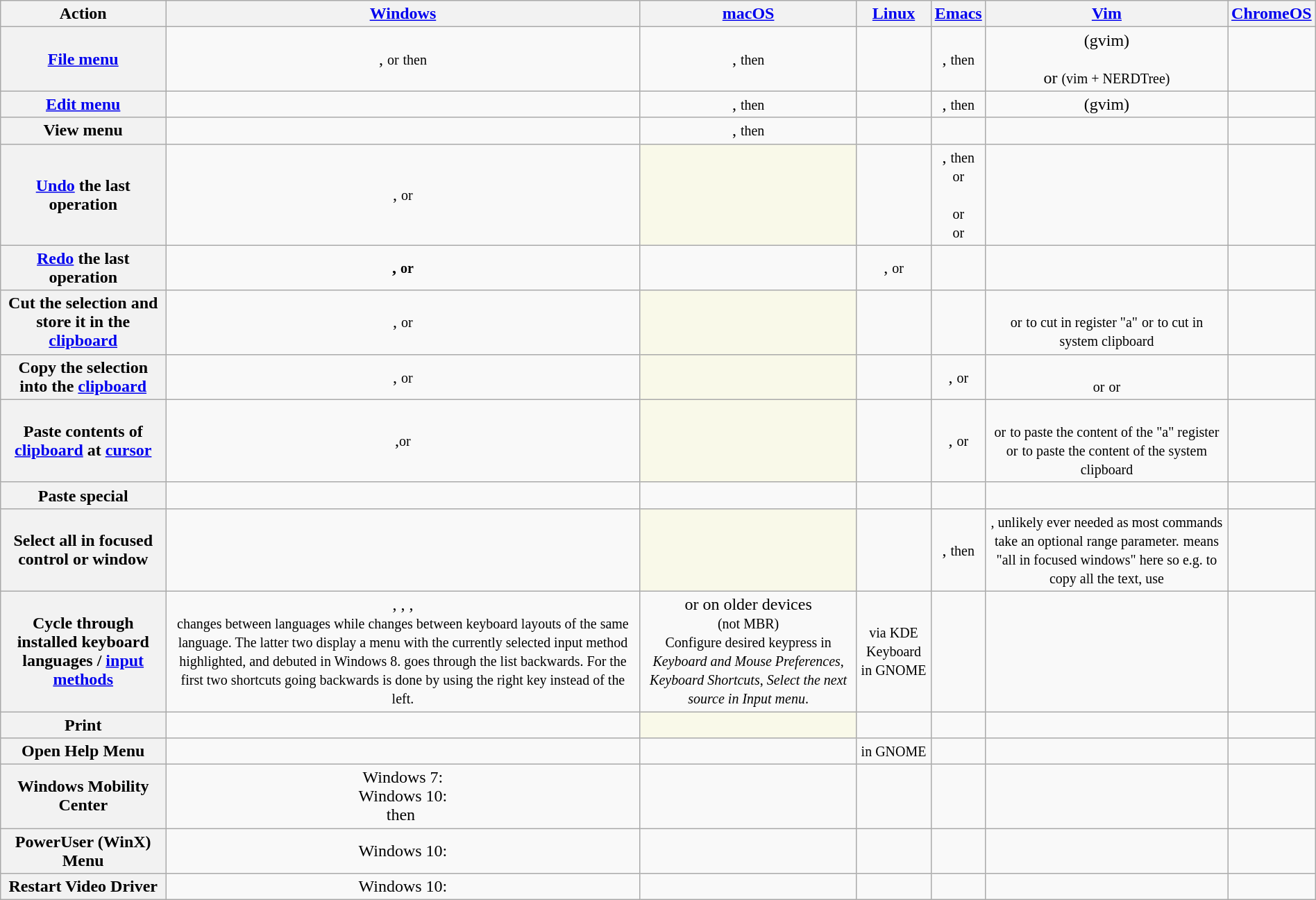<table class="wikitable" style="width: 100%; text-align: center;">
<tr>
<th scope="col">Action</th>
<th scope="col"><a href='#'>Windows</a></th>
<th scope="col"><a href='#'>macOS</a></th>
<th scope="col"><a href='#'>Linux</a></th>
<th scope="col"><a href='#'>Emacs</a></th>
<th scope="col"><a href='#'>Vim</a></th>
<th scope="col"><a href='#'>ChromeOS</a></th>
</tr>
<tr>
<th scope="col"><a href='#'>File menu</a></th>
<td>, <small>or</small>  <small>then</small> </td>
<td>, <small>then</small> </td>
<td></td>
<td>, <small>then</small> </td>
<td> (gvim)<br><br>or  <small>(vim + NERDTree)</small></td>
<td></td>
</tr>
<tr>
<th scope="col"><a href='#'>Edit menu</a></th>
<td></td>
<td>, <small>then</small> </td>
<td></td>
<td>, <small>then</small> </td>
<td> (gvim)</td>
<td></td>
</tr>
<tr>
<th scope="row">View menu</th>
<td></td>
<td>, <small>then</small> </td>
<td></td>
<td></td>
<td></td>
<td></td>
</tr>
<tr>
<th scope="col"><a href='#'>Undo</a> the last operation</th>
<td>, <small>or</small><br> </td>
<td style="background: #f9f9e9;"></td>
<td></td>
<td>, <small>then</small>  <small>or</small><br><br> <small>or</small><br>
 <small>or</small><br>
</td>
<td></td>
<td></td>
</tr>
<tr>
<th scope="col"><a href='#'>Redo</a> the last operation</th>
<td><strong>, <small>or</small> </strong></td>
<td></td>
<td>, <small>or</small> </td>
<td></td>
<td></td>
<td></td>
</tr>
<tr>
<th scope="row">Cut the selection and store it in the <a href='#'>clipboard</a></th>
<td><a href='#'></a>, <small>or</small> </td>
<td style="background: #f9f9e9;"></td>
<td></td>
<td></td>
<td><br><small>or</small>  <small>to cut in register "a"</small>
<small>or</small>  <small>to cut in system clipboard</small></td>
<td></td>
</tr>
<tr>
<th scope="row">Copy the selection into the <a href='#'>clipboard</a></th>
<td><a href='#'></a>, <small>or</small> </td>
<td style="background: #f9f9e9;"></td>
<td></td>
<td>, <small>or</small> </td>
<td><br><small>or</small> 
<small>or</small> </td>
<td></td>
</tr>
<tr>
<th scope="row">Paste contents of <a href='#'>clipboard</a> at <a href='#'>cursor</a></th>
<td><a href='#'></a>,<small>or</small> </td>
<td style="background: #f9f9e9;"></td>
<td></td>
<td>, <small>or</small> </td>
<td><br><small>or</small>  <small>to paste the content of the "a" register</small>
<small>or</small>  <small>to paste the content of the system clipboard</small></td>
<td></td>
</tr>
<tr>
<th scope="row">Paste special</th>
<td></td>
<td></td>
<td></td>
<td></td>
<td></td>
<td></td>
</tr>
<tr>
<th scope="row">Select all in focused control or window</th>
<td></td>
<td style="background: #f9f9e9;"></td>
<td></td>
<td>, <small>then</small> </td>
<td><small>, unlikely ever needed as most commands take an optional range parameter.</small>  <small> means "all in focused windows" here so e.g. to copy all the text, use</small> </td>
<td></td>
</tr>
<tr>
<th scope="row">Cycle through installed keyboard languages / <a href='#'>input methods</a></th>
<td>, , , <br><small> changes between languages while  changes between keyboard layouts of the same language. The latter two display a menu with the currently selected input method highlighted, and debuted in Windows 8.  goes through the list backwards. For the first two shortcuts going backwards is done by using the right  key instead of the left.</small></td>
<td> or  on older devices<br><small>(not MBR)</small><br><small>Configure desired keypress in <em>Keyboard and Mouse Preferences</em>, <em>Keyboard Shortcuts</em>, <em>Select the next source in Input menu</em>.</small></td>
<td> <small>via KDE Keyboard</small><br> <small>in GNOME</small></td>
<td></td>
<td></td>
<td></td>
</tr>
<tr>
<th scope="row">Print</th>
<td></td>
<td style="background: #f9f9e9;"></td>
<td></td>
<td></td>
<td></td>
<td></td>
</tr>
<tr>
<th scope="row">Open Help Menu</th>
<td></td>
<td></td>
<td> <small>in GNOME</small></td>
<td></td>
<td></td>
<td></td>
</tr>
<tr>
<th scope="row">Windows Mobility Center</th>
<td>Windows 7: <br>Windows 10: <br> then </td>
<td></td>
<td></td>
<td></td>
<td></td>
<td></td>
</tr>
<tr>
<th scope="row">PowerUser (WinX) Menu</th>
<td>Windows 10: </td>
<td></td>
<td></td>
<td></td>
<td></td>
<td></td>
</tr>
<tr>
<th scope="row">Restart Video Driver</th>
<td>Windows 10: </td>
<td></td>
<td></td>
<td></td>
<td></td>
<td></td>
</tr>
</table>
